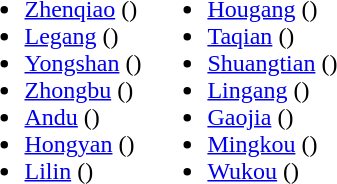<table>
<tr>
<td valign="top"><br><ul><li><a href='#'>Zhenqiao</a> ()</li><li><a href='#'>Legang</a> ()</li><li><a href='#'>Yongshan</a> ()</li><li><a href='#'>Zhongbu</a> ()</li><li><a href='#'>Andu</a> ()</li><li><a href='#'>Hongyan</a> ()</li><li><a href='#'>Lilin</a> ()</li></ul></td>
<td valign="top"><br><ul><li><a href='#'>Hougang</a> ()</li><li><a href='#'>Taqian</a> ()</li><li><a href='#'>Shuangtian</a> ()</li><li><a href='#'>Lingang</a> ()</li><li><a href='#'>Gaojia</a> ()</li><li><a href='#'>Mingkou</a> ()</li><li><a href='#'>Wukou</a> ()</li></ul></td>
</tr>
</table>
